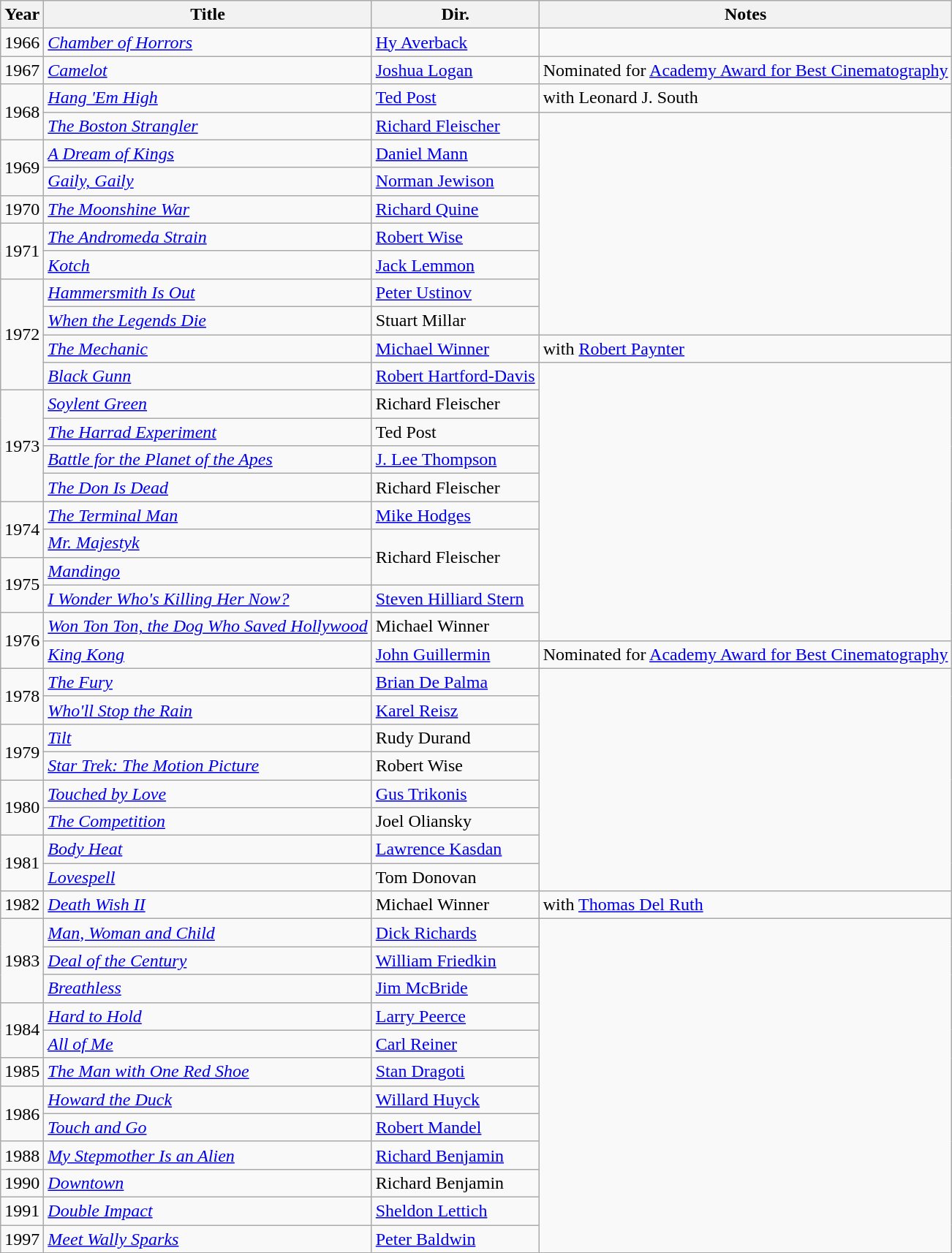<table class="wikitable sortable">
<tr>
<th>Year</th>
<th>Title</th>
<th>Dir.</th>
<th class="unsortable">Notes</th>
</tr>
<tr>
<td>1966</td>
<td><a href='#'><em>Chamber of Horrors</em></a></td>
<td><a href='#'>Hy Averback</a></td>
<td></td>
</tr>
<tr>
<td>1967</td>
<td><em><a href='#'>Camelot</a></em></td>
<td><a href='#'>Joshua Logan</a></td>
<td>Nominated for <a href='#'>Academy Award for Best Cinematography</a></td>
</tr>
<tr>
<td rowspan="2">1968</td>
<td><em><a href='#'>Hang 'Em High</a></em></td>
<td><a href='#'>Ted Post</a></td>
<td>with Leonard J. South</td>
</tr>
<tr>
<td><a href='#'><em>The Boston Strangler</em></a></td>
<td><a href='#'>Richard Fleischer</a></td>
<td rowspan="8"></td>
</tr>
<tr>
<td rowspan="2">1969</td>
<td><em><a href='#'>A Dream of Kings</a></em></td>
<td><a href='#'>Daniel Mann</a></td>
</tr>
<tr>
<td><em><a href='#'>Gaily, Gaily</a></em></td>
<td><a href='#'>Norman Jewison</a></td>
</tr>
<tr>
<td>1970</td>
<td><em><a href='#'>The Moonshine War</a></em></td>
<td><a href='#'>Richard Quine</a></td>
</tr>
<tr>
<td rowspan="2">1971</td>
<td><a href='#'><em>The Andromeda Strain</em></a></td>
<td><a href='#'>Robert Wise</a></td>
</tr>
<tr>
<td><em><a href='#'>Kotch</a></em></td>
<td><a href='#'>Jack Lemmon</a></td>
</tr>
<tr>
<td rowspan="4">1972</td>
<td><em><a href='#'>Hammersmith Is Out</a></em></td>
<td><a href='#'>Peter Ustinov</a></td>
</tr>
<tr>
<td><em><a href='#'>When the Legends Die</a></em></td>
<td>Stuart Millar</td>
</tr>
<tr>
<td><a href='#'><em>The Mechanic</em></a></td>
<td><a href='#'>Michael Winner</a></td>
<td>with <a href='#'>Robert Paynter</a></td>
</tr>
<tr>
<td><em><a href='#'>Black Gunn</a></em></td>
<td><a href='#'>Robert Hartford-Davis</a></td>
<td rowspan="10"></td>
</tr>
<tr>
<td rowspan="4">1973</td>
<td><em><a href='#'>Soylent Green</a></em></td>
<td>Richard Fleischer</td>
</tr>
<tr>
<td><em><a href='#'>The Harrad Experiment</a></em></td>
<td>Ted Post</td>
</tr>
<tr>
<td><em><a href='#'>Battle for the Planet of the Apes</a></em></td>
<td><a href='#'>J. Lee Thompson</a></td>
</tr>
<tr>
<td><em><a href='#'>The Don Is Dead</a></em></td>
<td>Richard Fleischer</td>
</tr>
<tr>
<td rowspan="2">1974</td>
<td><a href='#'><em>The Terminal Man</em></a></td>
<td><a href='#'>Mike Hodges</a></td>
</tr>
<tr>
<td><em><a href='#'>Mr. Majestyk</a></em></td>
<td rowspan="2">Richard Fleischer</td>
</tr>
<tr>
<td rowspan="2">1975</td>
<td><a href='#'><em>Mandingo</em></a></td>
</tr>
<tr>
<td><em><a href='#'>I Wonder Who's Killing Her Now?</a></em></td>
<td><a href='#'>Steven Hilliard Stern</a></td>
</tr>
<tr>
<td rowspan="2">1976</td>
<td><em><a href='#'>Won Ton Ton, the Dog Who Saved Hollywood</a></em></td>
<td>Michael Winner</td>
</tr>
<tr>
<td><a href='#'><em>King Kong</em></a></td>
<td><a href='#'>John Guillermin</a></td>
<td>Nominated for <a href='#'>Academy Award for Best Cinematography</a></td>
</tr>
<tr>
<td rowspan="2">1978</td>
<td><a href='#'><em>The Fury</em></a></td>
<td><a href='#'>Brian De Palma</a></td>
<td rowspan="8"></td>
</tr>
<tr>
<td><em><a href='#'>Who'll Stop the Rain</a></em></td>
<td><a href='#'>Karel Reisz</a></td>
</tr>
<tr>
<td rowspan="2">1979</td>
<td><a href='#'><em>Tilt</em></a></td>
<td>Rudy Durand</td>
</tr>
<tr>
<td><em><a href='#'>Star Trek: The Motion Picture</a></em></td>
<td>Robert Wise</td>
</tr>
<tr>
<td rowspan="2">1980</td>
<td><em><a href='#'>Touched by Love</a></em></td>
<td><a href='#'>Gus Trikonis</a></td>
</tr>
<tr>
<td><a href='#'><em>The Competition</em></a></td>
<td>Joel Oliansky</td>
</tr>
<tr>
<td rowspan="2">1981</td>
<td><em><a href='#'>Body Heat</a></em></td>
<td><a href='#'>Lawrence Kasdan</a></td>
</tr>
<tr>
<td><em><a href='#'>Lovespell</a></em></td>
<td>Tom Donovan</td>
</tr>
<tr>
<td>1982</td>
<td><em><a href='#'>Death Wish II</a></em></td>
<td>Michael Winner</td>
<td>with <a href='#'>Thomas Del Ruth</a></td>
</tr>
<tr>
<td rowspan="3">1983</td>
<td><em><a href='#'>Man, Woman and Child</a></em></td>
<td><a href='#'>Dick Richards</a></td>
<td rowspan="12"></td>
</tr>
<tr>
<td><em><a href='#'>Deal of the Century</a></em></td>
<td><a href='#'>William Friedkin</a></td>
</tr>
<tr>
<td><a href='#'><em>Breathless</em></a></td>
<td><a href='#'>Jim McBride</a></td>
</tr>
<tr>
<td rowspan="2">1984</td>
<td><a href='#'><em>Hard to Hold</em></a></td>
<td><a href='#'>Larry Peerce</a></td>
</tr>
<tr>
<td><a href='#'><em>All of Me</em></a></td>
<td><a href='#'>Carl Reiner</a></td>
</tr>
<tr>
<td>1985</td>
<td><em><a href='#'>The Man with One Red Shoe</a></em></td>
<td><a href='#'>Stan Dragoti</a></td>
</tr>
<tr>
<td rowspan="2">1986</td>
<td><a href='#'><em>Howard the Duck</em></a></td>
<td><a href='#'>Willard Huyck</a></td>
</tr>
<tr>
<td><a href='#'><em>Touch and Go</em></a></td>
<td><a href='#'>Robert Mandel</a></td>
</tr>
<tr>
<td>1988</td>
<td><em><a href='#'>My Stepmother Is an Alien</a></em></td>
<td><a href='#'>Richard Benjamin</a></td>
</tr>
<tr>
<td>1990</td>
<td><a href='#'><em>Downtown</em></a></td>
<td>Richard Benjamin</td>
</tr>
<tr>
<td>1991</td>
<td><em><a href='#'>Double Impact</a></em></td>
<td><a href='#'>Sheldon Lettich</a></td>
</tr>
<tr>
<td>1997</td>
<td><em><a href='#'>Meet Wally Sparks</a></em></td>
<td><a href='#'>Peter Baldwin</a></td>
</tr>
</table>
